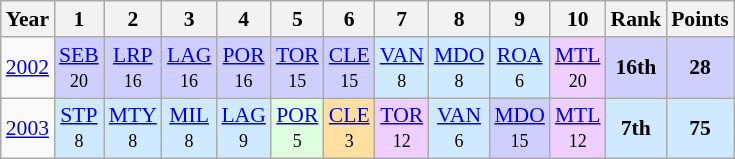<table class="wikitable" style="text-align:center; font-size:90%">
<tr>
<th>Year</th>
<th>1</th>
<th>2</th>
<th>3</th>
<th>4</th>
<th>5</th>
<th>6</th>
<th>7</th>
<th>8</th>
<th>9</th>
<th>10</th>
<th>Rank</th>
<th>Points</th>
</tr>
<tr>
<td><a href='#'>2002</a></td>
<td style="background:#CFCFFF;"><a href='#'>SEB</a><br><small>20</small></td>
<td style="background:#CFCFFF;"><a href='#'>LRP</a><br><small>16</small></td>
<td style="background:#CFCFFF;"><a href='#'>LAG</a><br><small>16</small></td>
<td style="background:#CFCFFF;"><a href='#'>POR</a><br><small>16</small></td>
<td style="background:#CFCFFF;"><a href='#'>TOR</a><br><small>15</small></td>
<td style="background:#CFCFFF;"><a href='#'>CLE</a><br><small>15</small></td>
<td style="background:#CFEAFF;"><a href='#'>VAN</a><br><small>8</small></td>
<td style="background:#CFEAFF;"><a href='#'>MDO</a><br><small>8</small></td>
<td style="background:#CFEAFF;"><a href='#'>ROA</a><br><small>6</small></td>
<td style="background:#EFCFFF;"><a href='#'>MTL</a><br><small>20</small></td>
<td style="background:#CFCFFF;"><strong>16th</strong></td>
<td style="background:#CFCFFF;"><strong>28</strong></td>
</tr>
<tr>
<td><a href='#'>2003</a></td>
<td style="background:#CFEAFF;"><a href='#'>STP</a><br><small>8</small></td>
<td style="background:#CFEAFF;"><a href='#'>MTY</a><br><small>8</small></td>
<td style="background:#CFEAFF;"><a href='#'>MIL</a><br><small>8</small></td>
<td style="background:#CFEAFF;"><a href='#'>LAG</a><br><small>9</small></td>
<td style="background:#DFFFDF;"><a href='#'>POR</a><br><small>5</small></td>
<td style="background:#FFDF9F;"><a href='#'>CLE</a><br><small>3</small></td>
<td style="background:#EFCFFF;"><a href='#'>TOR</a><br><small>12</small></td>
<td style="background:#CFEAFF;"><a href='#'>VAN</a><br><small>6</small></td>
<td style="background:#CFCFFF;"><a href='#'>MDO</a><br><small>15</small></td>
<td style="background:#EFCFFF;"><a href='#'>MTL</a><br><small>12</small></td>
<td style="background:#CFEAFF;"><strong>7th</strong></td>
<td style="background:#CFEAFF;"><strong>75</strong></td>
</tr>
</table>
